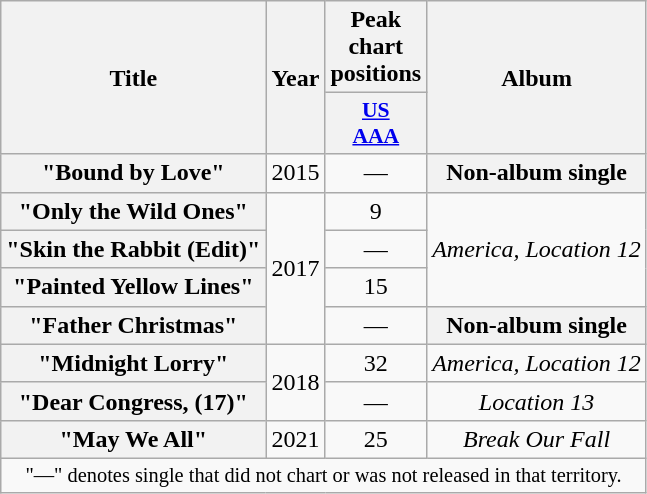<table class="wikitable plainrowheaders" style="text-align:center;">
<tr>
<th rowspan="2">Title</th>
<th rowspan="2">Year</th>
<th>Peak chart positions</th>
<th rowspan="2">Album</th>
</tr>
<tr>
<th scope="col" style="width:3em;font-size:90%;"><a href='#'>US<br>AAA</a><br></th>
</tr>
<tr>
<th scope="row">"Bound by Love"</th>
<td>2015</td>
<td>—</td>
<th scope="row" style="text-align:center">Non-album single</th>
</tr>
<tr>
<th scope="row">"Only the Wild Ones"</th>
<td rowspan="4">2017</td>
<td>9</td>
<td rowspan="3"><em>America, Location 12</em></td>
</tr>
<tr>
<th scope="row">"Skin the Rabbit (Edit)"</th>
<td>—</td>
</tr>
<tr>
<th scope="row">"Painted Yellow Lines"</th>
<td>15</td>
</tr>
<tr>
<th scope="row">"Father Christmas"</th>
<td>—</td>
<th scope="row" style="text-align:center">Non-album single</th>
</tr>
<tr>
<th scope="row">"Midnight Lorry"</th>
<td rowspan="2">2018</td>
<td>32</td>
<td><em>America, Location 12</em></td>
</tr>
<tr>
<th scope="row">"Dear Congress, (17)"</th>
<td>—</td>
<td><em>Location 13</em></td>
</tr>
<tr>
<th scope="row">"May We All"</th>
<td>2021</td>
<td>25</td>
<td><em>Break Our Fall</em></td>
</tr>
<tr>
<td colspan="4" style="font-size:85%">"—" denotes single that did not chart or was not released in that territory.</td>
</tr>
</table>
